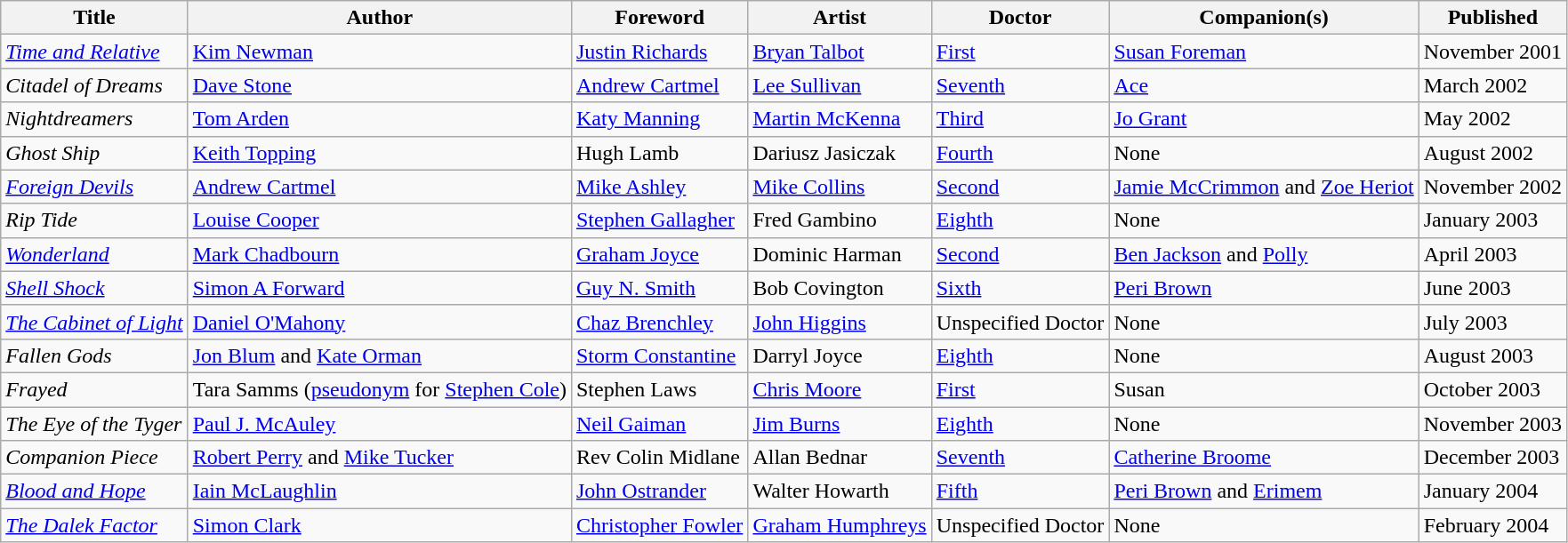<table class="wikitable">
<tr>
<th>Title</th>
<th>Author</th>
<th>Foreword</th>
<th>Artist</th>
<th>Doctor</th>
<th>Companion(s)</th>
<th>Published</th>
</tr>
<tr>
<td><em><a href='#'>Time and Relative</a></em></td>
<td><a href='#'>Kim Newman</a></td>
<td><a href='#'>Justin Richards</a></td>
<td><a href='#'>Bryan Talbot</a></td>
<td><a href='#'>First</a></td>
<td><a href='#'>Susan Foreman</a></td>
<td>November 2001</td>
</tr>
<tr>
<td><em>Citadel of Dreams</em></td>
<td><a href='#'>Dave Stone</a></td>
<td><a href='#'>Andrew Cartmel</a></td>
<td><a href='#'>Lee Sullivan</a></td>
<td><a href='#'>Seventh</a></td>
<td><a href='#'>Ace</a></td>
<td>March 2002</td>
</tr>
<tr>
<td><em>Nightdreamers</em></td>
<td><a href='#'>Tom Arden</a></td>
<td><a href='#'>Katy Manning</a></td>
<td><a href='#'>Martin McKenna</a></td>
<td><a href='#'>Third</a></td>
<td><a href='#'>Jo Grant</a></td>
<td>May 2002</td>
</tr>
<tr>
<td><em>Ghost Ship</em></td>
<td><a href='#'>Keith Topping</a></td>
<td>Hugh Lamb</td>
<td>Dariusz Jasiczak</td>
<td><a href='#'>Fourth</a></td>
<td>None</td>
<td>August 2002</td>
</tr>
<tr>
<td><em><a href='#'>Foreign Devils</a></em></td>
<td><a href='#'>Andrew Cartmel</a></td>
<td><a href='#'>Mike Ashley</a></td>
<td><a href='#'>Mike Collins</a></td>
<td><a href='#'>Second</a></td>
<td><a href='#'>Jamie McCrimmon</a> and <a href='#'>Zoe Heriot</a></td>
<td>November 2002</td>
</tr>
<tr>
<td><em>Rip Tide</em></td>
<td><a href='#'>Louise Cooper</a></td>
<td><a href='#'>Stephen Gallagher</a></td>
<td>Fred Gambino</td>
<td><a href='#'>Eighth</a></td>
<td>None</td>
<td>January 2003</td>
</tr>
<tr>
<td><em><a href='#'>Wonderland</a></em></td>
<td><a href='#'>Mark Chadbourn</a></td>
<td><a href='#'>Graham Joyce</a></td>
<td>Dominic Harman</td>
<td><a href='#'>Second</a></td>
<td><a href='#'>Ben Jackson</a> and <a href='#'>Polly</a></td>
<td>April 2003</td>
</tr>
<tr>
<td><em><a href='#'>Shell Shock</a></em></td>
<td><a href='#'>Simon A Forward</a></td>
<td><a href='#'>Guy N. Smith</a></td>
<td>Bob Covington</td>
<td><a href='#'>Sixth</a></td>
<td><a href='#'>Peri Brown</a></td>
<td>June 2003</td>
</tr>
<tr>
<td><em><a href='#'>The Cabinet of Light</a></em></td>
<td><a href='#'>Daniel O'Mahony</a></td>
<td><a href='#'>Chaz Brenchley</a></td>
<td><a href='#'>John Higgins</a></td>
<td>Unspecified Doctor</td>
<td>None</td>
<td>July 2003</td>
</tr>
<tr>
<td><em>Fallen Gods</em></td>
<td><a href='#'>Jon Blum</a> and <a href='#'>Kate Orman</a></td>
<td><a href='#'>Storm Constantine</a></td>
<td>Darryl Joyce</td>
<td><a href='#'>Eighth</a></td>
<td>None</td>
<td>August 2003</td>
</tr>
<tr>
<td><em>Frayed</em></td>
<td>Tara Samms (<a href='#'>pseudonym</a> for <a href='#'>Stephen Cole</a>)</td>
<td>Stephen Laws</td>
<td><a href='#'>Chris Moore</a></td>
<td><a href='#'>First</a></td>
<td>Susan</td>
<td>October 2003</td>
</tr>
<tr>
<td><em>The Eye of the Tyger</em></td>
<td><a href='#'>Paul J. McAuley</a></td>
<td><a href='#'>Neil Gaiman</a></td>
<td><a href='#'>Jim Burns</a></td>
<td><a href='#'>Eighth</a></td>
<td>None</td>
<td>November 2003</td>
</tr>
<tr>
<td><em>Companion Piece</em></td>
<td><a href='#'>Robert Perry</a> and <a href='#'>Mike Tucker</a></td>
<td>Rev Colin Midlane</td>
<td>Allan Bednar</td>
<td><a href='#'>Seventh</a></td>
<td><a href='#'>Catherine Broome</a></td>
<td>December 2003</td>
</tr>
<tr>
<td><em><a href='#'>Blood and Hope</a></em></td>
<td><a href='#'>Iain McLaughlin</a></td>
<td><a href='#'>John Ostrander</a></td>
<td>Walter Howarth</td>
<td><a href='#'>Fifth</a></td>
<td><a href='#'>Peri Brown</a> and <a href='#'>Erimem</a></td>
<td>January 2004</td>
</tr>
<tr>
<td><em><a href='#'>The Dalek Factor</a></em></td>
<td><a href='#'>Simon Clark</a></td>
<td><a href='#'>Christopher Fowler</a></td>
<td><a href='#'>Graham Humphreys</a></td>
<td>Unspecified Doctor</td>
<td>None</td>
<td>February 2004</td>
</tr>
</table>
